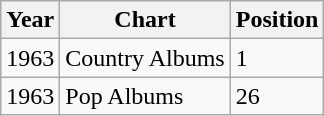<table class="wikitable">
<tr>
<th align="left">Year</th>
<th align="left">Chart</th>
<th align="left">Position</th>
</tr>
<tr>
<td align="left">1963</td>
<td align="left">Country Albums</td>
<td align="left">1</td>
</tr>
<tr>
<td align="left">1963</td>
<td align="left">Pop Albums</td>
<td align="left">26</td>
</tr>
</table>
